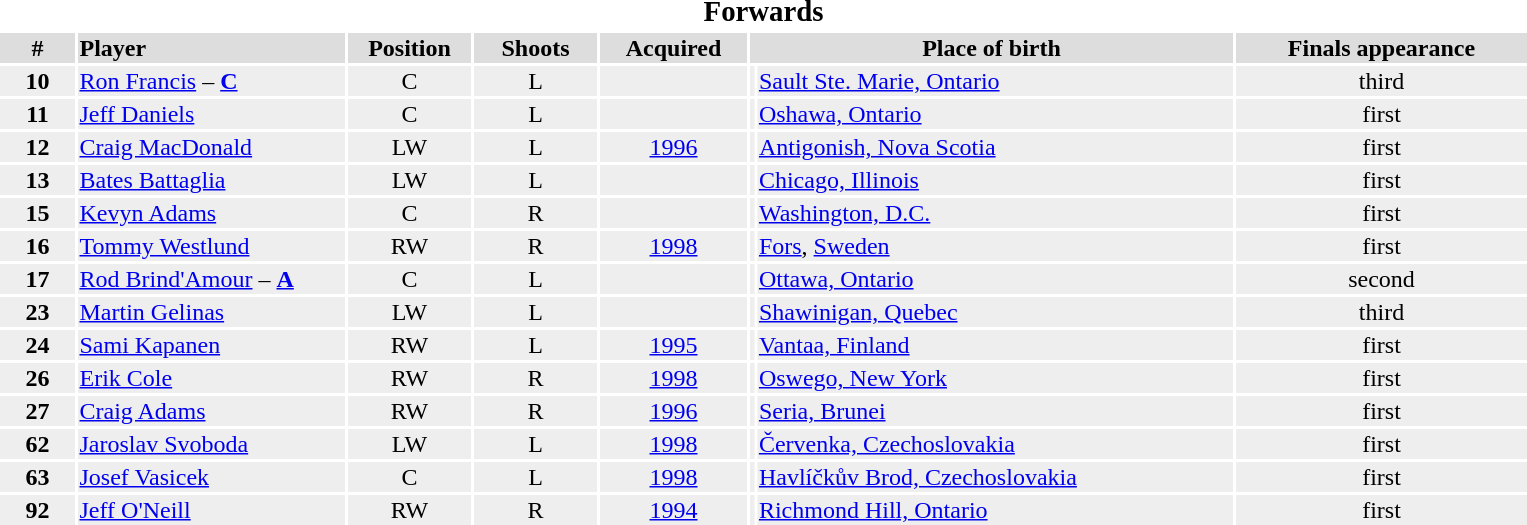<table style="text-align:center;">
<tr>
<th colspan="9"><big>Forwards</big></th>
</tr>
<tr style="background:#dddddd;">
<th style="width:3em">#</th>
<th style="width:11em; text-align:left">Player</th>
<th style="width:5em">Position</th>
<th style="width:5em">Shoots</th>
<th style="width:6em">Acquired</th>
<th style="width:20em" colspan="2">Place of birth</th>
<th style="width:12em">Finals appearance</th>
</tr>
<tr style="background:#eeeeee;">
<td><strong>10</strong></td>
<td align="left"><a href='#'>Ron Francis</a> – <strong><a href='#'>C</a></strong></td>
<td>C</td>
<td>L</td>
<td></td>
<td></td>
<td align="left"><a href='#'>Sault Ste. Marie, Ontario</a></td>
<td>third </td>
</tr>
<tr style="background:#eeeeee;">
<td><strong>11</strong></td>
<td align="left"><a href='#'>Jeff Daniels</a></td>
<td>C</td>
<td>L</td>
<td></td>
<td></td>
<td align="left"><a href='#'>Oshawa, Ontario</a></td>
<td>first</td>
</tr>
<tr style="background:#eeeeee;">
<td><strong>12</strong></td>
<td align="left"><a href='#'>Craig MacDonald</a></td>
<td>LW</td>
<td>L</td>
<td><a href='#'>1996</a></td>
<td></td>
<td align="left"><a href='#'>Antigonish, Nova Scotia</a></td>
<td>first </td>
</tr>
<tr style="background:#eeeeee;">
<td><strong>13</strong></td>
<td align="left"><a href='#'>Bates Battaglia</a></td>
<td>LW</td>
<td>L</td>
<td></td>
<td></td>
<td align="left"><a href='#'>Chicago, Illinois</a></td>
<td>first</td>
</tr>
<tr style="background:#eeeeee;">
<td><strong>15</strong></td>
<td align="left"><a href='#'>Kevyn Adams</a></td>
<td>C</td>
<td>R</td>
<td></td>
<td></td>
<td align="left"><a href='#'>Washington, D.C.</a></td>
<td>first</td>
</tr>
<tr style="background:#eeeeee;">
<td><strong>16</strong></td>
<td align="left"><a href='#'>Tommy Westlund</a></td>
<td>RW</td>
<td>R</td>
<td><a href='#'>1998</a></td>
<td></td>
<td align="left"><a href='#'>Fors</a>, <a href='#'>Sweden</a></td>
<td>first</td>
</tr>
<tr style="background:#eeeeee;">
<td><strong>17</strong></td>
<td align="left"><a href='#'>Rod Brind'Amour</a> – <strong><a href='#'>A</a></strong></td>
<td>C</td>
<td>L</td>
<td></td>
<td></td>
<td align="left"><a href='#'>Ottawa, Ontario</a></td>
<td>second </td>
</tr>
<tr style="background:#eeeeee;">
<td><strong>23</strong></td>
<td align="left"><a href='#'>Martin Gelinas</a></td>
<td>LW</td>
<td>L</td>
<td></td>
<td></td>
<td align="left"><a href='#'>Shawinigan, Quebec</a></td>
<td>third </td>
</tr>
<tr style="background:#eeeeee;">
<td><strong>24</strong></td>
<td align="left"><a href='#'>Sami Kapanen</a></td>
<td>RW</td>
<td>L</td>
<td><a href='#'>1995</a></td>
<td></td>
<td align="left"><a href='#'>Vantaa, Finland</a></td>
<td>first</td>
</tr>
<tr style="background:#eeeeee;">
<td><strong>26</strong></td>
<td align="left"><a href='#'>Erik Cole</a></td>
<td>RW</td>
<td>R</td>
<td><a href='#'>1998</a></td>
<td></td>
<td align="left"><a href='#'>Oswego, New York</a></td>
<td>first</td>
</tr>
<tr style="background:#eeeeee;">
<td><strong>27</strong></td>
<td align="left"><a href='#'>Craig Adams</a></td>
<td>RW</td>
<td>R</td>
<td><a href='#'>1996</a></td>
<td></td>
<td align="left"><a href='#'>Seria, Brunei</a></td>
<td>first </td>
</tr>
<tr style="background:#eeeeee;">
<td><strong>62</strong></td>
<td align="left"><a href='#'>Jaroslav Svoboda</a></td>
<td>LW</td>
<td>L</td>
<td><a href='#'>1998</a></td>
<td></td>
<td align="left"><a href='#'>Červenka, Czechoslovakia</a></td>
<td>first</td>
</tr>
<tr style="background:#eeeeee;">
<td><strong>63</strong></td>
<td align="left"><a href='#'>Josef Vasicek</a></td>
<td>C</td>
<td>L</td>
<td><a href='#'>1998</a></td>
<td></td>
<td align="left"><a href='#'>Havlíčkův Brod, Czechoslovakia</a></td>
<td>first</td>
</tr>
<tr style="background:#eeeeee;">
<td><strong>92</strong></td>
<td align="left"><a href='#'>Jeff O'Neill</a></td>
<td>RW</td>
<td>R</td>
<td><a href='#'>1994</a></td>
<td></td>
<td align="left"><a href='#'>Richmond Hill, Ontario</a></td>
<td>first</td>
</tr>
</table>
